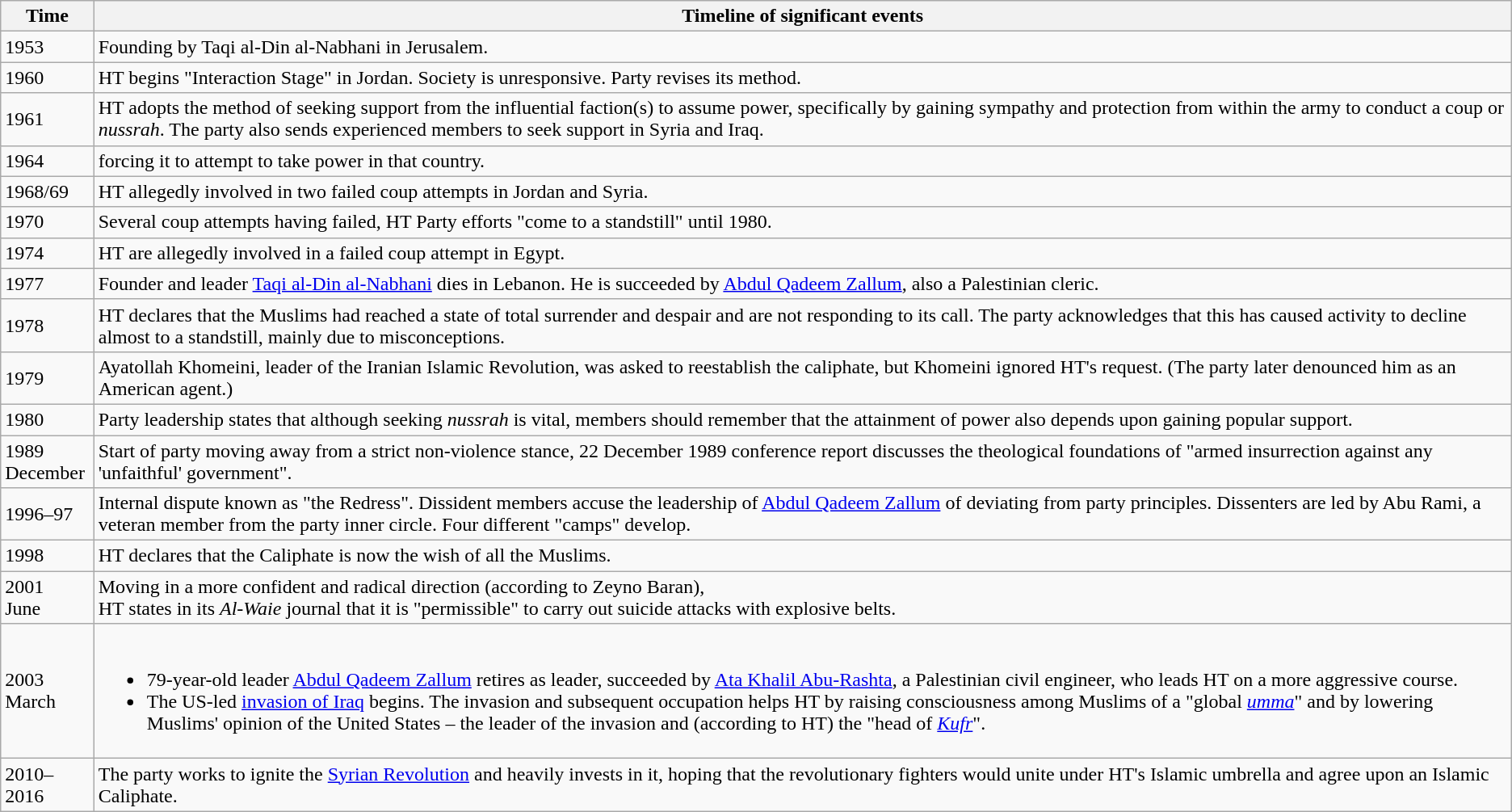<table class="wikitable" style="float:right; text-align:left;">
<tr>
<th>Time</th>
<th>Timeline of significant events</th>
</tr>
<tr>
<td>1953</td>
<td>Founding by Taqi al-Din al-Nabhani in Jerusalem.</td>
</tr>
<tr>
<td>1960</td>
<td>HT begins "Interaction Stage" in Jordan. Society is unresponsive. Party revises its method.</td>
</tr>
<tr>
<td>1961</td>
<td>HT adopts the method of seeking support from the influential faction(s) to assume power, specifically by gaining sympathy and protection from within the army to conduct a coup or <em>nussrah</em>. The party also sends experienced members to seek support in Syria and Iraq.</td>
</tr>
<tr>
<td>1964</td>
<td>forcing it to attempt to take power in that country.</td>
</tr>
<tr>
<td>1968/69</td>
<td>HT allegedly involved in two failed coup attempts in Jordan and Syria.</td>
</tr>
<tr>
<td>1970</td>
<td>Several coup attempts having failed, HT Party efforts "come to a standstill" until 1980.</td>
</tr>
<tr>
<td>1974</td>
<td>HT are allegedly involved in a failed coup attempt in Egypt.</td>
</tr>
<tr>
<td>1977</td>
<td>Founder and leader <a href='#'>Taqi al-Din al-Nabhani</a> dies in Lebanon. He is succeeded by <a href='#'>Abdul Qadeem Zallum</a>, also a Palestinian cleric.</td>
</tr>
<tr>
<td>1978</td>
<td>HT declares that the Muslims had reached a state of total surrender and despair and are not responding to its call. The party acknowledges that this has caused activity to decline almost to a standstill, mainly due to misconceptions.</td>
</tr>
<tr>
<td>1979</td>
<td>Ayatollah Khomeini, leader of the Iranian Islamic Revolution, was asked to reestablish the caliphate, but Khomeini ignored HT's request. (The party later denounced him as an American agent.)</td>
</tr>
<tr>
<td>1980</td>
<td>Party leadership states that although seeking <em>nussrah</em> is vital, members should remember that the attainment of power also depends upon gaining popular support.</td>
</tr>
<tr>
<td>1989<br>December</td>
<td>Start of party moving away from a strict non-violence stance, 22 December 1989 conference report discusses the theological foundations of "armed insurrection against any 'unfaithful' government".</td>
</tr>
<tr>
<td>1996–97</td>
<td>Internal dispute known as "the Redress". Dissident members accuse the leadership of <a href='#'>Abdul Qadeem Zallum</a> of deviating from party principles. Dissenters are led by Abu Rami, a veteran member from the party inner circle. Four different "camps" develop.</td>
</tr>
<tr>
<td>1998</td>
<td>HT declares that the Caliphate is now the wish of all the Muslims.</td>
</tr>
<tr>
<td>2001<br>June</td>
<td>Moving in a more confident and radical direction (according to Zeyno Baran),<br> HT states in its <em>Al-Waie</em> journal that it is "permissible" to carry out suicide attacks with explosive belts.</td>
</tr>
<tr>
<td>2003<br>March</td>
<td><br><ul><li>79-year-old leader <a href='#'>Abdul Qadeem Zallum</a> retires as leader, succeeded by <a href='#'>Ata Khalil Abu-Rashta</a>, a Palestinian civil engineer, who leads HT on a more aggressive course.</li><li>The US-led <a href='#'>invasion of Iraq</a> begins. The invasion and subsequent  occupation helps HT by raising consciousness among Muslims of a "global <em><a href='#'>umma</a></em>" and by lowering Muslims' opinion of the United States – the leader of the invasion and (according to HT) the "head of <em><a href='#'>Kufr</a></em>".</li></ul></td>
</tr>
<tr>
<td>2010–2016</td>
<td>The party works to ignite the <a href='#'>Syrian Revolution</a> and heavily invests in it, hoping that the revolutionary fighters would unite under HT's Islamic umbrella and agree upon an Islamic Caliphate.</td>
</tr>
</table>
